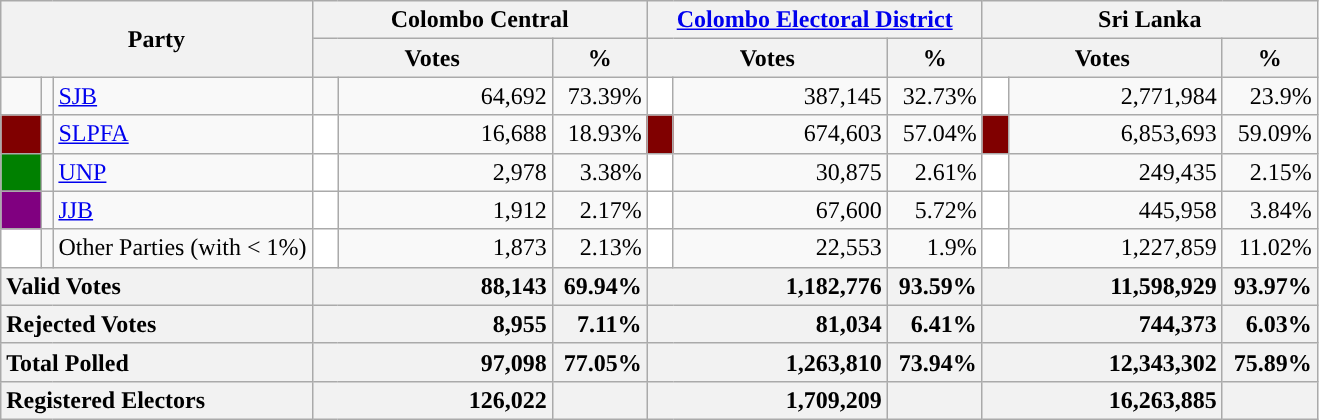<table class="wikitable">
<tr>
<th colspan="3" width="144px"rowspan="2">Party</th>
<th colspan="3" width="216px">Colombo Central</th>
<th colspan="3" width="216px"><a href='#'>Colombo Electoral District</a></th>
<th colspan="3" width="216px">Sri Lanka</th>
</tr>
<tr>
<th colspan="2" width="144px">Votes</th>
<th>%</th>
<th colspan="2" width="144px">Votes</th>
<th>%</th>
<th colspan="2" width="144px">Votes</th>
<th>%</th>
</tr>
<tr>
<td style="background-color:"></td>
<td></td>
<td style="text-align:left;"><a href='#'>SJB</a></td>
<td style="background-color:"></td>
<td style="text-align:right;">64,692</td>
<td style="text-align:right;">73.39%</td>
<td style="background-color:white;" width="10px"></td>
<td style="text-align:right;">387,145</td>
<td style="text-align:right;">32.73%</td>
<td style="background-color:white;" width="10px"></td>
<td style="text-align:right;">2,771,984</td>
<td style="text-align:right;">23.9%</td>
</tr>
<tr>
<td style="background-color:maroon;" width="20px"></td>
<td></td>
<td style="text-align:left;"><a href='#'>SLPFA</a></td>
<td style="background-color:white;" width="10px"></td>
<td style="text-align:right;">16,688</td>
<td style="text-align:right;">18.93%</td>
<td style="background-color:maroon;" width="10px"></td>
<td style="text-align:right;">674,603</td>
<td style="text-align:right;">57.04%</td>
<td style="background-color:maroon;" width="10px"></td>
<td style="text-align:right;">6,853,693</td>
<td style="text-align:right;">59.09%</td>
</tr>
<tr>
<td style="background-color:green;" width="20px"></td>
<td></td>
<td style="text-align:left;"><a href='#'>UNP</a></td>
<td style="background-color:white;" width="10px"></td>
<td style="text-align:right;">2,978</td>
<td style="text-align:right;">3.38%</td>
<td style="background-color:white;" width="10px"></td>
<td style="text-align:right;">30,875</td>
<td style="text-align:right;">2.61%</td>
<td style="background-color:white;" width="10px"></td>
<td style="text-align:right;">249,435</td>
<td style="text-align:right;">2.15%</td>
</tr>
<tr>
<td style="background-color:purple;" width="20px"></td>
<td></td>
<td style="text-align:left;"><a href='#'>JJB</a></td>
<td style="background-color:white;" width="10px"></td>
<td style="text-align:right;">1,912</td>
<td style="text-align:right;">2.17%</td>
<td style="background-color:white;" width="10px"></td>
<td style="text-align:right;">67,600</td>
<td style="text-align:right;">5.72%</td>
<td style="background-color:white;" width="10px"></td>
<td style="text-align:right;">445,958</td>
<td style="text-align:right;">3.84%</td>
</tr>
<tr>
<td style="background-color:white;" width="20px"></td>
<td></td>
<td style="text-align:left;">Other Parties (with < 1%)</td>
<td style="background-color:white;" width="10px"></td>
<td style="text-align:right;">1,873</td>
<td style="text-align:right;">2.13%</td>
<td style="background-color:white;" width="10px"></td>
<td style="text-align:right;">22,553</td>
<td style="text-align:right;">1.9%</td>
<td style="background-color:white;" width="10px"></td>
<td style="text-align:right;">1,227,859</td>
<td style="text-align:right;">11.02%</td>
</tr>
<tr>
<th colspan="3" width="144px"style="text-align:left;">Valid Votes</th>
<th style="text-align:right;"colspan="2" width="144px">88,143</th>
<th style="text-align:right;">69.94%</th>
<th style="text-align:right;"colspan="2" width="144px">1,182,776</th>
<th style="text-align:right;">93.59%</th>
<th style="text-align:right;"colspan="2" width="144px">11,598,929</th>
<th style="text-align:right;">93.97%</th>
</tr>
<tr>
<th colspan="3" width="144px"style="text-align:left;">Rejected Votes</th>
<th style="text-align:right;"colspan="2" width="144px">8,955</th>
<th style="text-align:right;">7.11%</th>
<th style="text-align:right;"colspan="2" width="144px">81,034</th>
<th style="text-align:right;">6.41%</th>
<th style="text-align:right;"colspan="2" width="144px">744,373</th>
<th style="text-align:right;">6.03%</th>
</tr>
<tr>
<th colspan="3" width="144px"style="text-align:left;">Total Polled</th>
<th style="text-align:right;"colspan="2" width="144px">97,098</th>
<th style="text-align:right;">77.05%</th>
<th style="text-align:right;"colspan="2" width="144px">1,263,810</th>
<th style="text-align:right;">73.94%</th>
<th style="text-align:right;"colspan="2" width="144px">12,343,302</th>
<th style="text-align:right;">75.89%</th>
</tr>
<tr>
<th colspan="3" width="144px"style="text-align:left;">Registered Electors</th>
<th style="text-align:right;"colspan="2" width="144px">126,022</th>
<th></th>
<th style="text-align:right;"colspan="2" width="144px">1,709,209</th>
<th></th>
<th style="text-align:right;"colspan="2" width="144px">16,263,885</th>
<th></th>
</tr>
</table>
